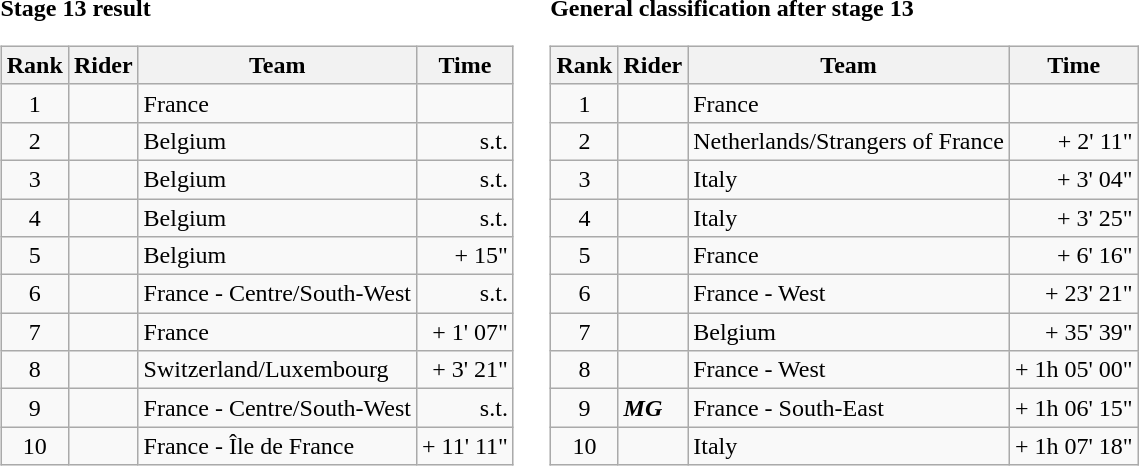<table>
<tr>
<td><strong>Stage 13 result</strong><br><table class="wikitable">
<tr>
<th scope="col">Rank</th>
<th scope="col">Rider</th>
<th scope="col">Team</th>
<th scope="col">Time</th>
</tr>
<tr>
<td style="text-align:center;">1</td>
<td></td>
<td>France</td>
<td style="text-align:right;"></td>
</tr>
<tr>
<td style="text-align:center;">2</td>
<td></td>
<td>Belgium</td>
<td style="text-align:right;">s.t.</td>
</tr>
<tr>
<td style="text-align:center;">3</td>
<td></td>
<td>Belgium</td>
<td style="text-align:right;">s.t.</td>
</tr>
<tr>
<td style="text-align:center;">4</td>
<td></td>
<td>Belgium</td>
<td style="text-align:right;">s.t.</td>
</tr>
<tr>
<td style="text-align:center;">5</td>
<td></td>
<td>Belgium</td>
<td style="text-align:right;">+ 15"</td>
</tr>
<tr>
<td style="text-align:center;">6</td>
<td></td>
<td>France - Centre/South-West</td>
<td style="text-align:right;">s.t.</td>
</tr>
<tr>
<td style="text-align:center;">7</td>
<td></td>
<td>France</td>
<td style="text-align:right;">+ 1' 07"</td>
</tr>
<tr>
<td style="text-align:center;">8</td>
<td></td>
<td>Switzerland/Luxembourg</td>
<td style="text-align:right;">+ 3' 21"</td>
</tr>
<tr>
<td style="text-align:center;">9</td>
<td></td>
<td>France - Centre/South-West</td>
<td style="text-align:right;">s.t.</td>
</tr>
<tr>
<td style="text-align:center;">10</td>
<td></td>
<td>France - Île de France</td>
<td style="text-align:right;">+ 11' 11"</td>
</tr>
</table>
</td>
<td></td>
<td><strong>General classification after stage 13</strong><br><table class="wikitable">
<tr>
<th scope="col">Rank</th>
<th scope="col">Rider</th>
<th scope="col">Team</th>
<th scope="col">Time</th>
</tr>
<tr>
<td style="text-align:center;">1</td>
<td> </td>
<td>France</td>
<td style="text-align:right;"></td>
</tr>
<tr>
<td style="text-align:center;">2</td>
<td></td>
<td>Netherlands/Strangers of France</td>
<td style="text-align:right;">+ 2' 11"</td>
</tr>
<tr>
<td style="text-align:center;">3</td>
<td></td>
<td>Italy</td>
<td style="text-align:right;">+ 3' 04"</td>
</tr>
<tr>
<td style="text-align:center;">4</td>
<td></td>
<td>Italy</td>
<td style="text-align:right;">+ 3' 25"</td>
</tr>
<tr>
<td style="text-align:center;">5</td>
<td></td>
<td>France</td>
<td style="text-align:right;">+ 6' 16"</td>
</tr>
<tr>
<td style="text-align:center;">6</td>
<td></td>
<td>France - West</td>
<td style="text-align:right;">+ 23' 21"</td>
</tr>
<tr>
<td style="text-align:center;">7</td>
<td></td>
<td>Belgium</td>
<td style="text-align:right;">+ 35' 39"</td>
</tr>
<tr>
<td style="text-align:center;">8</td>
<td></td>
<td>France - West</td>
<td style="text-align:right;">+ 1h 05' 00"</td>
</tr>
<tr>
<td style="text-align:center;">9</td>
<td> <strong><em>MG</em></strong></td>
<td>France - South-East</td>
<td style="text-align:right;">+ 1h 06' 15"</td>
</tr>
<tr>
<td style="text-align:center;">10</td>
<td></td>
<td>Italy</td>
<td style="text-align:right;">+ 1h 07' 18"</td>
</tr>
</table>
</td>
</tr>
</table>
